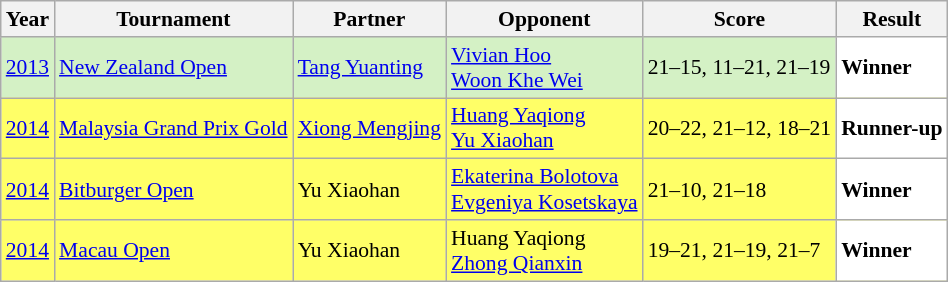<table class="sortable wikitable" style="font-size: 90%;">
<tr>
<th>Year</th>
<th>Tournament</th>
<th>Partner</th>
<th>Opponent</th>
<th>Score</th>
<th>Result</th>
</tr>
<tr style="background:#D4F1C5">
<td align="center"><a href='#'>2013</a></td>
<td align="left"><a href='#'>New Zealand Open</a></td>
<td align="left"> <a href='#'>Tang Yuanting</a></td>
<td align="left"> <a href='#'>Vivian Hoo</a> <br>  <a href='#'>Woon Khe Wei</a></td>
<td align="left">21–15, 11–21, 21–19</td>
<td style="text-align:left; background:white"> <strong>Winner</strong></td>
</tr>
<tr style="background:#FFFF67">
<td align="center"><a href='#'>2014</a></td>
<td align="left"><a href='#'>Malaysia Grand Prix Gold</a></td>
<td align="left"> <a href='#'>Xiong Mengjing</a></td>
<td align="left"> <a href='#'>Huang Yaqiong</a> <br>  <a href='#'>Yu Xiaohan</a></td>
<td align="left">20–22, 21–12, 18–21</td>
<td style="text-align:left; background:white"> <strong>Runner-up</strong></td>
</tr>
<tr style="background:#FFFF67">
<td align="center"><a href='#'>2014</a></td>
<td align="left"><a href='#'>Bitburger Open</a></td>
<td align="left"> Yu Xiaohan</td>
<td align="left"> <a href='#'>Ekaterina Bolotova</a> <br>  <a href='#'>Evgeniya Kosetskaya</a></td>
<td align="left">21–10, 21–18</td>
<td style="text-align:left; background:white"> <strong>Winner</strong></td>
</tr>
<tr style="background:#FFFF67">
<td align="center"><a href='#'>2014</a></td>
<td align="left"><a href='#'>Macau Open</a></td>
<td align="left"> Yu Xiaohan</td>
<td align="left"> Huang Yaqiong <br>  <a href='#'>Zhong Qianxin</a></td>
<td align="left">19–21, 21–19, 21–7</td>
<td style="text-align:left; background:white"> <strong>Winner</strong></td>
</tr>
</table>
